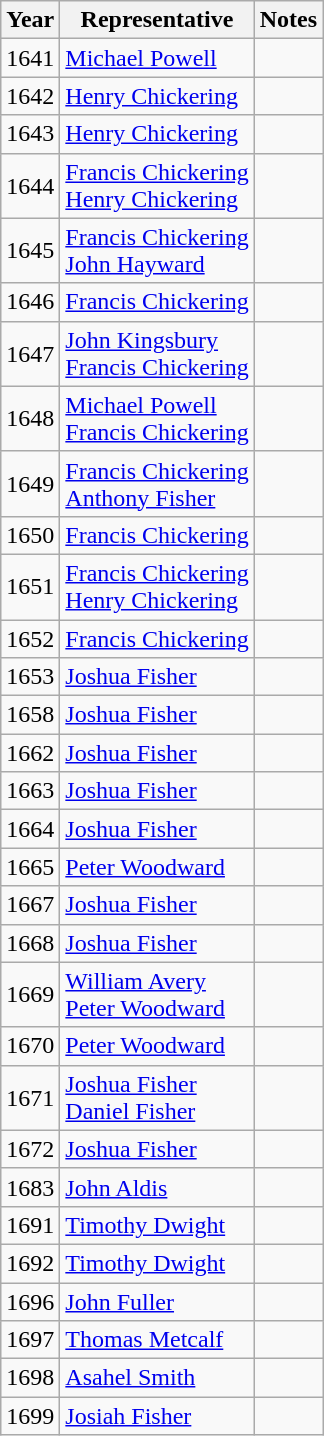<table class="wikitable floatright sortable">
<tr>
<th>Year</th>
<th>Representative</th>
<th>Notes</th>
</tr>
<tr>
<td>1641</td>
<td><a href='#'>Michael Powell</a></td>
<td></td>
</tr>
<tr>
<td>1642</td>
<td><a href='#'>Henry Chickering</a></td>
<td></td>
</tr>
<tr>
<td>1643</td>
<td><a href='#'>Henry Chickering</a></td>
<td></td>
</tr>
<tr>
<td>1644</td>
<td><a href='#'>Francis Chickering</a> <br> <a href='#'>Henry Chickering</a></td>
<td><br></td>
</tr>
<tr>
<td>1645</td>
<td><a href='#'>Francis Chickering</a><br><a href='#'>John Hayward</a></td>
<td><br></td>
</tr>
<tr>
<td>1646</td>
<td><a href='#'>Francis Chickering</a></td>
<td></td>
</tr>
<tr>
<td>1647</td>
<td><a href='#'>John Kingsbury</a> <br> <a href='#'>Francis Chickering</a></td>
<td><br></td>
</tr>
<tr>
<td>1648</td>
<td><a href='#'>Michael Powell</a> <br> <a href='#'>Francis Chickering</a></td>
<td><br></td>
</tr>
<tr>
<td>1649</td>
<td><a href='#'>Francis Chickering</a><br><a href='#'>Anthony Fisher</a></td>
<td><br></td>
</tr>
<tr>
<td>1650</td>
<td><a href='#'>Francis Chickering</a></td>
<td></td>
</tr>
<tr>
<td>1651</td>
<td><a href='#'>Francis Chickering</a> <br> <a href='#'>Henry Chickering</a></td>
<td><br></td>
</tr>
<tr>
<td>1652</td>
<td><a href='#'>Francis Chickering</a></td>
<td></td>
</tr>
<tr>
<td>1653</td>
<td><a href='#'>Joshua Fisher</a></td>
<td></td>
</tr>
<tr>
<td>1658</td>
<td><a href='#'>Joshua Fisher</a></td>
<td></td>
</tr>
<tr>
<td>1662</td>
<td><a href='#'>Joshua Fisher</a></td>
<td></td>
</tr>
<tr>
<td>1663</td>
<td><a href='#'>Joshua Fisher</a></td>
<td></td>
</tr>
<tr>
<td>1664</td>
<td><a href='#'>Joshua Fisher</a></td>
<td></td>
</tr>
<tr>
<td>1665</td>
<td><a href='#'>Peter Woodward</a></td>
<td></td>
</tr>
<tr>
<td>1667</td>
<td><a href='#'>Joshua Fisher</a></td>
<td></td>
</tr>
<tr>
<td>1668</td>
<td><a href='#'>Joshua Fisher</a></td>
<td></td>
</tr>
<tr>
<td>1669</td>
<td><a href='#'>William Avery</a><br><a href='#'>Peter Woodward</a></td>
<td><br></td>
</tr>
<tr>
<td>1670</td>
<td><a href='#'>Peter Woodward</a></td>
<td></td>
</tr>
<tr>
<td>1671</td>
<td><a href='#'>Joshua Fisher</a> <br><a href='#'>Daniel Fisher</a></td>
<td></td>
</tr>
<tr>
<td>1672</td>
<td><a href='#'>Joshua Fisher</a></td>
<td></td>
</tr>
<tr>
<td>1683</td>
<td><a href='#'>John Aldis</a></td>
<td></td>
</tr>
<tr>
<td>1691</td>
<td><a href='#'>Timothy Dwight</a></td>
<td></td>
</tr>
<tr>
<td>1692</td>
<td><a href='#'>Timothy Dwight</a></td>
<td></td>
</tr>
<tr>
<td>1696</td>
<td><a href='#'>John Fuller</a></td>
<td></td>
</tr>
<tr>
<td>1697</td>
<td><a href='#'>Thomas Metcalf</a></td>
<td></td>
</tr>
<tr>
<td>1698</td>
<td><a href='#'>Asahel Smith</a></td>
<td></td>
</tr>
<tr>
<td>1699</td>
<td><a href='#'>Josiah Fisher</a></td>
<td></td>
</tr>
</table>
